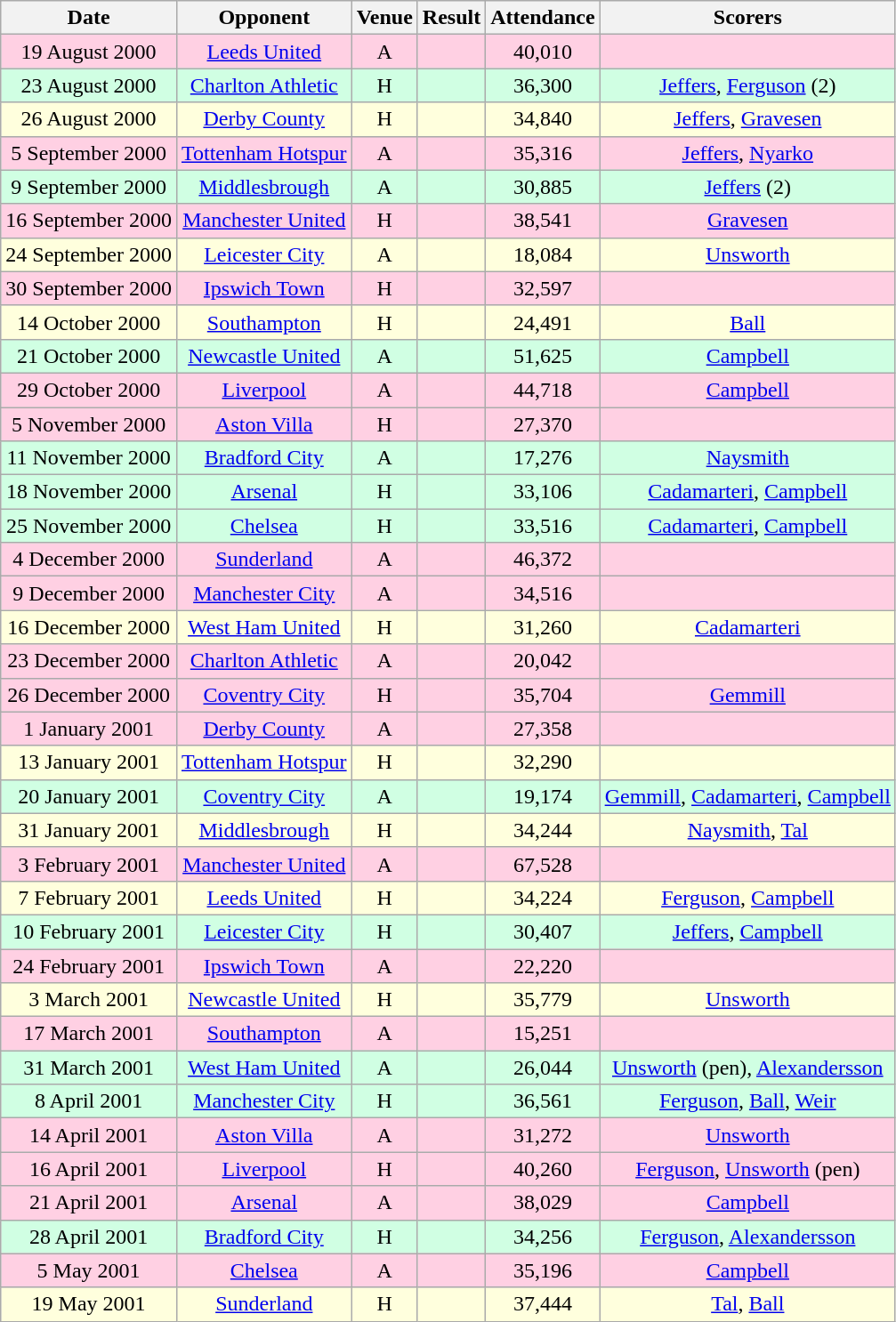<table class="wikitable sortable" style="font-size:100%; text-align:center">
<tr>
<th>Date</th>
<th>Opponent</th>
<th>Venue</th>
<th>Result</th>
<th>Attendance</th>
<th>Scorers</th>
</tr>
<tr style="background-color: #ffd0e3;">
<td>19 August 2000</td>
<td><a href='#'>Leeds United</a></td>
<td>A</td>
<td></td>
<td>40,010</td>
<td></td>
</tr>
<tr style="background-color: #d0ffe3;">
<td>23 August 2000</td>
<td><a href='#'>Charlton Athletic</a></td>
<td>H</td>
<td></td>
<td>36,300</td>
<td><a href='#'>Jeffers</a>, <a href='#'>Ferguson</a> (2)</td>
</tr>
<tr style="background-color: #ffffdd;">
<td>26 August 2000</td>
<td><a href='#'>Derby County</a></td>
<td>H</td>
<td></td>
<td>34,840</td>
<td><a href='#'>Jeffers</a>, <a href='#'>Gravesen</a></td>
</tr>
<tr style="background-color: #ffd0e3;">
<td>5 September 2000</td>
<td><a href='#'>Tottenham Hotspur</a></td>
<td>A</td>
<td></td>
<td>35,316</td>
<td><a href='#'>Jeffers</a>, <a href='#'>Nyarko</a></td>
</tr>
<tr style="background-color: #d0ffe3;">
<td>9 September 2000</td>
<td><a href='#'>Middlesbrough</a></td>
<td>A</td>
<td></td>
<td>30,885</td>
<td><a href='#'>Jeffers</a> (2)</td>
</tr>
<tr style="background-color: #ffd0e3;">
<td>16 September 2000</td>
<td><a href='#'>Manchester United</a></td>
<td>H</td>
<td></td>
<td>38,541</td>
<td><a href='#'>Gravesen</a></td>
</tr>
<tr style="background-color: #ffffdd;">
<td>24 September 2000</td>
<td><a href='#'>Leicester City</a></td>
<td>A</td>
<td></td>
<td>18,084</td>
<td><a href='#'>Unsworth</a></td>
</tr>
<tr style="background-color: #ffd0e3;">
<td>30 September 2000</td>
<td><a href='#'>Ipswich Town</a></td>
<td>H</td>
<td></td>
<td>32,597</td>
<td></td>
</tr>
<tr style="background-color: #ffffdd;">
<td>14 October 2000</td>
<td><a href='#'>Southampton</a></td>
<td>H</td>
<td></td>
<td>24,491</td>
<td><a href='#'>Ball</a></td>
</tr>
<tr style="background-color: #d0ffe3;">
<td>21 October 2000</td>
<td><a href='#'>Newcastle United</a></td>
<td>A</td>
<td></td>
<td>51,625</td>
<td><a href='#'>Campbell</a></td>
</tr>
<tr style="background-color: #ffd0e3;">
<td>29 October 2000</td>
<td><a href='#'>Liverpool</a></td>
<td>A</td>
<td></td>
<td>44,718</td>
<td><a href='#'>Campbell</a></td>
</tr>
<tr style="background-color: #ffd0e3;">
<td>5 November 2000</td>
<td><a href='#'>Aston Villa</a></td>
<td>H</td>
<td></td>
<td>27,370</td>
<td></td>
</tr>
<tr style="background-color: #d0ffe3;">
<td>11 November 2000</td>
<td><a href='#'>Bradford City</a></td>
<td>A</td>
<td></td>
<td>17,276</td>
<td><a href='#'>Naysmith</a></td>
</tr>
<tr style="background-color: #d0ffe3;">
<td>18 November 2000</td>
<td><a href='#'>Arsenal</a></td>
<td>H</td>
<td></td>
<td>33,106</td>
<td><a href='#'>Cadamarteri</a>, <a href='#'>Campbell</a></td>
</tr>
<tr style="background-color: #d0ffe3;">
<td>25 November 2000</td>
<td><a href='#'>Chelsea</a></td>
<td>H</td>
<td></td>
<td>33,516</td>
<td><a href='#'>Cadamarteri</a>, <a href='#'>Campbell</a></td>
</tr>
<tr style="background-color: #ffd0e3;">
<td>4 December 2000</td>
<td><a href='#'>Sunderland</a></td>
<td>A</td>
<td></td>
<td>46,372</td>
<td></td>
</tr>
<tr style="background-color: #ffd0e3;">
<td>9 December 2000</td>
<td><a href='#'>Manchester City</a></td>
<td>A</td>
<td></td>
<td>34,516</td>
<td></td>
</tr>
<tr style="background-color: #ffffdd;">
<td>16 December 2000</td>
<td><a href='#'>West Ham United</a></td>
<td>H</td>
<td></td>
<td>31,260</td>
<td><a href='#'>Cadamarteri</a></td>
</tr>
<tr style="background-color: #ffd0e3;">
<td>23 December 2000</td>
<td><a href='#'>Charlton Athletic</a></td>
<td>A</td>
<td></td>
<td>20,042</td>
<td></td>
</tr>
<tr style="background-color: #ffd0e3;">
<td>26 December 2000</td>
<td><a href='#'>Coventry City</a></td>
<td>H</td>
<td></td>
<td>35,704</td>
<td><a href='#'>Gemmill</a></td>
</tr>
<tr style="background-color: #ffd0e3;">
<td>1 January 2001</td>
<td><a href='#'>Derby County</a></td>
<td>A</td>
<td></td>
<td>27,358</td>
<td></td>
</tr>
<tr style="background-color: #ffffdd;">
<td>13 January 2001</td>
<td><a href='#'>Tottenham Hotspur</a></td>
<td>H</td>
<td></td>
<td>32,290</td>
<td></td>
</tr>
<tr style="background-color: #d0ffe3;">
<td>20 January 2001</td>
<td><a href='#'>Coventry City</a></td>
<td>A</td>
<td></td>
<td>19,174</td>
<td><a href='#'>Gemmill</a>, <a href='#'>Cadamarteri</a>, <a href='#'>Campbell</a></td>
</tr>
<tr style="background-color: #ffffdd;">
<td>31 January 2001</td>
<td><a href='#'>Middlesbrough</a></td>
<td>H</td>
<td></td>
<td>34,244</td>
<td><a href='#'>Naysmith</a>, <a href='#'>Tal</a></td>
</tr>
<tr style="background-color: #ffd0e3;">
<td>3 February 2001</td>
<td><a href='#'>Manchester United</a></td>
<td>A</td>
<td></td>
<td>67,528</td>
<td></td>
</tr>
<tr style="background-color: #ffffdd;">
<td>7 February 2001</td>
<td><a href='#'>Leeds United</a></td>
<td>H</td>
<td></td>
<td>34,224</td>
<td><a href='#'>Ferguson</a>, <a href='#'>Campbell</a></td>
</tr>
<tr style="background-color: #d0ffe3;">
<td>10 February 2001</td>
<td><a href='#'>Leicester City</a></td>
<td>H</td>
<td></td>
<td>30,407</td>
<td><a href='#'>Jeffers</a>, <a href='#'>Campbell</a></td>
</tr>
<tr style="background-color: #ffd0e3;">
<td>24 February 2001</td>
<td><a href='#'>Ipswich Town</a></td>
<td>A</td>
<td></td>
<td>22,220</td>
<td></td>
</tr>
<tr style="background-color: #ffffdd;">
<td>3 March 2001</td>
<td><a href='#'>Newcastle United</a></td>
<td>H</td>
<td></td>
<td>35,779</td>
<td><a href='#'>Unsworth</a></td>
</tr>
<tr style="background-color: #ffd0e3;">
<td>17 March 2001</td>
<td><a href='#'>Southampton</a></td>
<td>A</td>
<td></td>
<td>15,251</td>
<td></td>
</tr>
<tr style="background-color: #d0ffe3;">
<td>31 March 2001</td>
<td><a href='#'>West Ham United</a></td>
<td>A</td>
<td></td>
<td>26,044</td>
<td><a href='#'>Unsworth</a> (pen), <a href='#'>Alexandersson</a></td>
</tr>
<tr style="background-color: #d0ffe3;">
<td>8 April 2001</td>
<td><a href='#'>Manchester City</a></td>
<td>H</td>
<td></td>
<td>36,561</td>
<td><a href='#'>Ferguson</a>, <a href='#'>Ball</a>, <a href='#'>Weir</a></td>
</tr>
<tr style="background-color: #ffd0e3;">
<td>14 April 2001</td>
<td><a href='#'>Aston Villa</a></td>
<td>A</td>
<td></td>
<td>31,272</td>
<td><a href='#'>Unsworth</a></td>
</tr>
<tr style="background-color: #ffd0e3;">
<td>16 April 2001</td>
<td><a href='#'>Liverpool</a></td>
<td>H</td>
<td></td>
<td>40,260</td>
<td><a href='#'>Ferguson</a>, <a href='#'>Unsworth</a> (pen)</td>
</tr>
<tr style="background-color: #ffd0e3;">
<td>21 April 2001</td>
<td><a href='#'>Arsenal</a></td>
<td>A</td>
<td></td>
<td>38,029</td>
<td><a href='#'>Campbell</a></td>
</tr>
<tr style="background-color: #d0ffe3;">
<td>28 April 2001</td>
<td><a href='#'>Bradford City</a></td>
<td>H</td>
<td></td>
<td>34,256</td>
<td><a href='#'>Ferguson</a>, <a href='#'>Alexandersson</a></td>
</tr>
<tr style="background-color: #ffd0e3;">
<td>5 May 2001</td>
<td><a href='#'>Chelsea</a></td>
<td>A</td>
<td></td>
<td>35,196</td>
<td><a href='#'>Campbell</a></td>
</tr>
<tr style="background-color: #ffffdd;">
<td>19 May 2001</td>
<td><a href='#'>Sunderland</a></td>
<td>H</td>
<td></td>
<td>37,444</td>
<td><a href='#'>Tal</a>, <a href='#'>Ball</a></td>
</tr>
</table>
